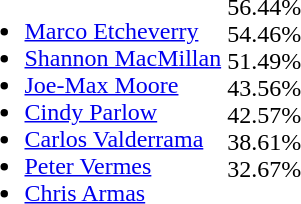<table>
<tr>
<td valign="top"><br><ul><li><a href='#'>Marco Etcheverry</a></li><li><a href='#'>Shannon MacMillan</a></li><li><a href='#'>Joe-Max Moore</a></li><li><a href='#'>Cindy Parlow</a></li><li><a href='#'>Carlos Valderrama</a></li><li><a href='#'>Peter Vermes</a></li><li><a href='#'>Chris Armas</a></li></ul></td>
<td valign="top"><br>56.44%<br>
54.46%<br>
51.49%<br>
43.56%<br>
42.57%<br>
38.61%<br>
32.67%<br></td>
</tr>
</table>
